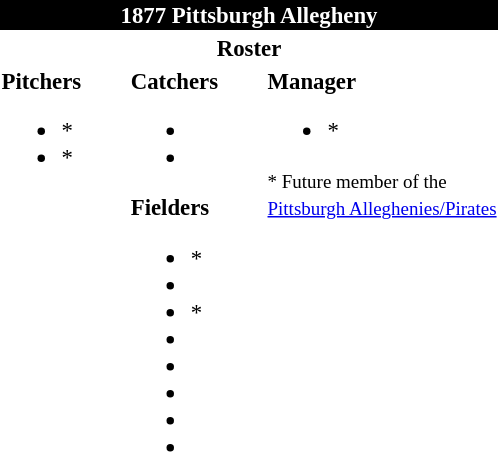<table class="toccolours" style="font-size: 95%;">
<tr>
<th colspan="10" style="background-color: black; color: white; text-align: center;">1877 Pittsburgh Allegheny</th>
</tr>
<tr>
<td colspan="10" style="background-color: white; color: black; text-align: center;"><strong>Roster</strong></td>
</tr>
<tr>
<td valign="top"><strong>Pitchers</strong><br><ul><li>*</li><li>*</li></ul></td>
<td width="25px"></td>
<td valign="top"><strong>Catchers</strong><br><ul><li></li><li></li></ul><strong>Fielders</strong><ul><li>*</li><li></li><li>*</li><li></li><li></li><li></li><li></li><li></li></ul></td>
<td width="25px"></td>
<td valign="top"><strong>Manager</strong><br><ul><li>*</li></ul><small> * Future member of the <br><a href='#'>Pittsburgh Alleghenies/Pirates</a></small></td>
</tr>
</table>
